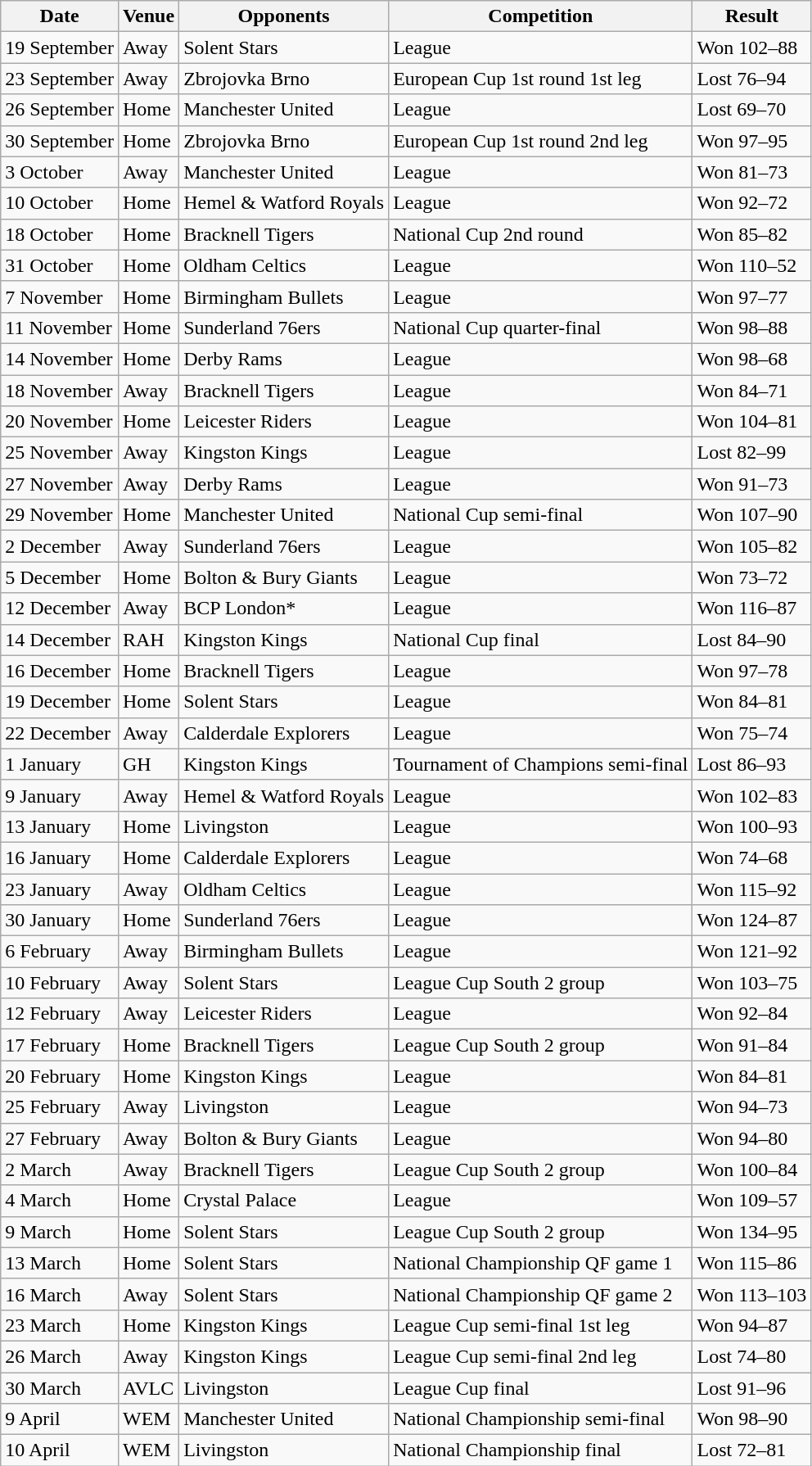<table class="wikitable">
<tr>
<th>Date</th>
<th>Venue</th>
<th>Opponents</th>
<th>Competition</th>
<th>Result</th>
</tr>
<tr>
<td>19 September</td>
<td>Away</td>
<td>Solent Stars</td>
<td>League</td>
<td>Won 102–88</td>
</tr>
<tr>
<td>23 September</td>
<td>Away</td>
<td>Zbrojovka Brno</td>
<td>European Cup 1st round 1st leg</td>
<td>Lost 76–94</td>
</tr>
<tr>
<td>26 September</td>
<td>Home</td>
<td>Manchester United</td>
<td>League</td>
<td>Lost 69–70</td>
</tr>
<tr>
<td>30 September</td>
<td>Home</td>
<td>Zbrojovka Brno</td>
<td>European Cup 1st round 2nd leg</td>
<td>Won 97–95</td>
</tr>
<tr>
<td>3 October</td>
<td>Away</td>
<td>Manchester United</td>
<td>League</td>
<td>Won 81–73</td>
</tr>
<tr>
<td>10 October</td>
<td>Home</td>
<td>Hemel & Watford Royals</td>
<td>League</td>
<td>Won 92–72</td>
</tr>
<tr>
<td>18 October</td>
<td>Home</td>
<td>Bracknell Tigers</td>
<td>National Cup 2nd round</td>
<td>Won 85–82</td>
</tr>
<tr>
<td>31 October</td>
<td>Home</td>
<td>Oldham Celtics</td>
<td>League</td>
<td>Won 110–52</td>
</tr>
<tr>
<td>7 November</td>
<td>Home</td>
<td>Birmingham Bullets</td>
<td>League</td>
<td>Won 97–77</td>
</tr>
<tr>
<td>11 November</td>
<td>Home</td>
<td>Sunderland 76ers</td>
<td>National Cup quarter-final</td>
<td>Won 98–88</td>
</tr>
<tr>
<td>14 November</td>
<td>Home</td>
<td>Derby Rams</td>
<td>League</td>
<td>Won 98–68</td>
</tr>
<tr>
<td>18 November</td>
<td>Away</td>
<td>Bracknell Tigers</td>
<td>League</td>
<td>Won 84–71</td>
</tr>
<tr>
<td>20 November</td>
<td>Home</td>
<td>Leicester Riders</td>
<td>League</td>
<td>Won 104–81</td>
</tr>
<tr>
<td>25 November</td>
<td>Away</td>
<td>Kingston Kings</td>
<td>League</td>
<td>Lost 82–99</td>
</tr>
<tr>
<td>27 November</td>
<td>Away</td>
<td>Derby Rams</td>
<td>League</td>
<td>Won 91–73</td>
</tr>
<tr>
<td>29 November</td>
<td>Home</td>
<td>Manchester United</td>
<td>National Cup semi-final</td>
<td>Won 107–90</td>
</tr>
<tr>
<td>2 December</td>
<td>Away</td>
<td>Sunderland 76ers</td>
<td>League</td>
<td>Won 105–82</td>
</tr>
<tr>
<td>5 December</td>
<td>Home</td>
<td>Bolton & Bury Giants</td>
<td>League</td>
<td>Won 73–72</td>
</tr>
<tr>
<td>12 December</td>
<td>Away</td>
<td>BCP London*</td>
<td>League</td>
<td>Won 116–87</td>
</tr>
<tr>
<td>14 December</td>
<td>RAH</td>
<td>Kingston Kings</td>
<td>National Cup final</td>
<td>Lost 84–90</td>
</tr>
<tr>
<td>16 December</td>
<td>Home</td>
<td>Bracknell Tigers</td>
<td>League</td>
<td>Won 97–78</td>
</tr>
<tr>
<td>19 December</td>
<td>Home</td>
<td>Solent Stars</td>
<td>League</td>
<td>Won 84–81</td>
</tr>
<tr>
<td>22 December</td>
<td>Away</td>
<td>Calderdale Explorers</td>
<td>League</td>
<td>Won 75–74</td>
</tr>
<tr>
<td>1 January</td>
<td>GH</td>
<td>Kingston Kings</td>
<td>Tournament of Champions semi-final</td>
<td>Lost 86–93</td>
</tr>
<tr>
<td>9 January</td>
<td>Away</td>
<td>Hemel & Watford Royals</td>
<td>League</td>
<td>Won 102–83</td>
</tr>
<tr>
<td>13 January</td>
<td>Home</td>
<td>Livingston</td>
<td>League</td>
<td>Won 100–93</td>
</tr>
<tr>
<td>16 January</td>
<td>Home</td>
<td>Calderdale Explorers</td>
<td>League</td>
<td>Won 74–68</td>
</tr>
<tr>
<td>23 January</td>
<td>Away</td>
<td>Oldham Celtics</td>
<td>League</td>
<td>Won 115–92</td>
</tr>
<tr>
<td>30 January</td>
<td>Home</td>
<td>Sunderland 76ers</td>
<td>League</td>
<td>Won 124–87</td>
</tr>
<tr>
<td>6 February</td>
<td>Away</td>
<td>Birmingham Bullets</td>
<td>League</td>
<td>Won 121–92</td>
</tr>
<tr>
<td>10 February</td>
<td>Away</td>
<td>Solent Stars</td>
<td>League Cup South 2 group</td>
<td>Won 103–75</td>
</tr>
<tr>
<td>12 February</td>
<td>Away</td>
<td>Leicester Riders</td>
<td>League</td>
<td>Won 92–84</td>
</tr>
<tr>
<td>17 February</td>
<td>Home</td>
<td>Bracknell Tigers</td>
<td>League Cup South 2 group</td>
<td>Won 91–84</td>
</tr>
<tr>
<td>20 February</td>
<td>Home</td>
<td>Kingston Kings</td>
<td>League</td>
<td>Won 84–81</td>
</tr>
<tr>
<td>25 February</td>
<td>Away</td>
<td>Livingston</td>
<td>League</td>
<td>Won 94–73</td>
</tr>
<tr>
<td>27 February</td>
<td>Away</td>
<td>Bolton & Bury Giants</td>
<td>League</td>
<td>Won 94–80</td>
</tr>
<tr>
<td>2 March</td>
<td>Away</td>
<td>Bracknell Tigers</td>
<td>League Cup South 2 group</td>
<td>Won 100–84</td>
</tr>
<tr>
<td>4 March</td>
<td>Home</td>
<td>Crystal Palace</td>
<td>League</td>
<td>Won 109–57</td>
</tr>
<tr>
<td>9 March</td>
<td>Home</td>
<td>Solent Stars</td>
<td>League Cup South 2 group</td>
<td>Won 134–95</td>
</tr>
<tr>
<td>13 March</td>
<td>Home</td>
<td>Solent Stars</td>
<td>National Championship QF game 1</td>
<td>Won 115–86</td>
</tr>
<tr>
<td>16 March</td>
<td>Away</td>
<td>Solent Stars</td>
<td>National Championship QF game 2</td>
<td>Won 113–103</td>
</tr>
<tr>
<td>23 March</td>
<td>Home</td>
<td>Kingston Kings</td>
<td>League Cup semi-final 1st leg</td>
<td>Won 94–87</td>
</tr>
<tr>
<td>26 March</td>
<td>Away</td>
<td>Kingston Kings</td>
<td>League Cup semi-final 2nd leg</td>
<td>Lost 74–80</td>
</tr>
<tr>
<td>30 March</td>
<td>AVLC</td>
<td>Livingston</td>
<td>League Cup final</td>
<td>Lost 91–96</td>
</tr>
<tr>
<td>9 April</td>
<td>WEM</td>
<td>Manchester United</td>
<td>National Championship semi-final</td>
<td>Won 98–90</td>
</tr>
<tr>
<td>10 April</td>
<td>WEM</td>
<td>Livingston</td>
<td>National Championship final</td>
<td>Lost 72–81</td>
</tr>
</table>
